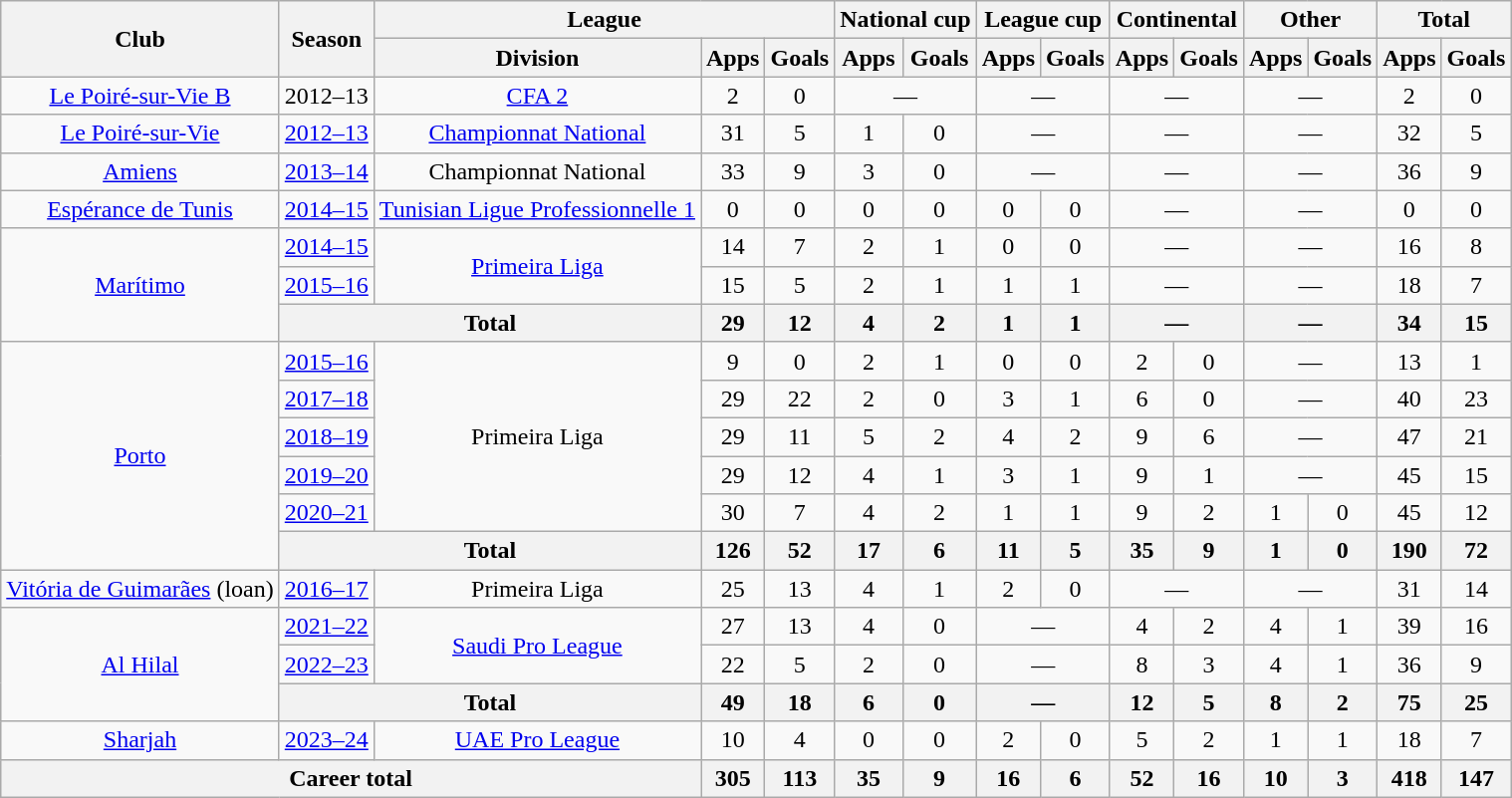<table class="wikitable" style="text-align:center">
<tr>
<th rowspan="2">Club</th>
<th rowspan="2">Season</th>
<th colspan="3">League</th>
<th colspan="2">National cup</th>
<th colspan="2">League cup</th>
<th colspan="2">Continental</th>
<th colspan="2">Other</th>
<th colspan="2">Total</th>
</tr>
<tr>
<th>Division</th>
<th>Apps</th>
<th>Goals</th>
<th>Apps</th>
<th>Goals</th>
<th>Apps</th>
<th>Goals</th>
<th>Apps</th>
<th>Goals</th>
<th>Apps</th>
<th>Goals</th>
<th>Apps</th>
<th>Goals</th>
</tr>
<tr>
<td><a href='#'>Le Poiré-sur-Vie B</a></td>
<td>2012–13</td>
<td><a href='#'>CFA 2</a></td>
<td>2</td>
<td>0</td>
<td colspan="2">—</td>
<td colspan="2">—</td>
<td colspan="2">—</td>
<td colspan="2">—</td>
<td>2</td>
<td>0</td>
</tr>
<tr>
<td><a href='#'>Le Poiré-sur-Vie</a></td>
<td><a href='#'>2012–13</a></td>
<td><a href='#'>Championnat National</a></td>
<td>31</td>
<td>5</td>
<td>1</td>
<td>0</td>
<td colspan="2">—</td>
<td colspan="2">—</td>
<td colspan="2">—</td>
<td>32</td>
<td>5</td>
</tr>
<tr>
<td><a href='#'>Amiens</a></td>
<td><a href='#'>2013–14</a></td>
<td>Championnat National</td>
<td>33</td>
<td>9</td>
<td>3</td>
<td>0</td>
<td colspan="2">—</td>
<td colspan="2">—</td>
<td colspan="2">—</td>
<td>36</td>
<td>9</td>
</tr>
<tr>
<td><a href='#'>Espérance de Tunis</a></td>
<td><a href='#'>2014–15</a></td>
<td><a href='#'>Tunisian Ligue Professionnelle 1</a></td>
<td>0</td>
<td>0</td>
<td>0</td>
<td>0</td>
<td>0</td>
<td>0</td>
<td colspan="2">—</td>
<td colspan="2">—</td>
<td>0</td>
<td>0</td>
</tr>
<tr>
<td rowspan="3"><a href='#'>Marítimo</a></td>
<td><a href='#'>2014–15</a></td>
<td rowspan="2"><a href='#'>Primeira Liga</a></td>
<td>14</td>
<td>7</td>
<td>2</td>
<td>1</td>
<td>0</td>
<td>0</td>
<td colspan="2">—</td>
<td colspan="2">—</td>
<td>16</td>
<td>8</td>
</tr>
<tr>
<td><a href='#'>2015–16</a></td>
<td>15</td>
<td>5</td>
<td>2</td>
<td>1</td>
<td>1</td>
<td>1</td>
<td colspan="2">—</td>
<td colspan="2">—</td>
<td>18</td>
<td>7</td>
</tr>
<tr>
<th colspan="2">Total</th>
<th>29</th>
<th>12</th>
<th>4</th>
<th>2</th>
<th>1</th>
<th>1</th>
<th colspan="2">—</th>
<th colspan="2">—</th>
<th>34</th>
<th>15</th>
</tr>
<tr>
<td rowspan="6"><a href='#'>Porto</a></td>
<td><a href='#'>2015–16</a></td>
<td rowspan="5">Primeira Liga</td>
<td>9</td>
<td>0</td>
<td>2</td>
<td>1</td>
<td>0</td>
<td>0</td>
<td>2</td>
<td>0</td>
<td colspan="2">—</td>
<td>13</td>
<td>1</td>
</tr>
<tr>
<td><a href='#'>2017–18</a></td>
<td>29</td>
<td>22</td>
<td>2</td>
<td>0</td>
<td>3</td>
<td>1</td>
<td>6</td>
<td>0</td>
<td colspan="2">—</td>
<td>40</td>
<td>23</td>
</tr>
<tr>
<td><a href='#'>2018–19</a></td>
<td>29</td>
<td>11</td>
<td>5</td>
<td>2</td>
<td>4</td>
<td>2</td>
<td>9</td>
<td>6</td>
<td colspan="2">—</td>
<td>47</td>
<td>21</td>
</tr>
<tr>
<td><a href='#'>2019–20</a></td>
<td>29</td>
<td>12</td>
<td>4</td>
<td>1</td>
<td>3</td>
<td>1</td>
<td>9</td>
<td>1</td>
<td colspan="2">—</td>
<td>45</td>
<td>15</td>
</tr>
<tr>
<td><a href='#'>2020–21</a></td>
<td>30</td>
<td>7</td>
<td>4</td>
<td>2</td>
<td>1</td>
<td>1</td>
<td>9</td>
<td>2</td>
<td>1</td>
<td>0</td>
<td>45</td>
<td>12</td>
</tr>
<tr>
<th colspan="2">Total</th>
<th>126</th>
<th>52</th>
<th>17</th>
<th>6</th>
<th>11</th>
<th>5</th>
<th>35</th>
<th>9</th>
<th>1</th>
<th>0</th>
<th>190</th>
<th>72</th>
</tr>
<tr>
<td><a href='#'>Vitória de Guimarães</a> (loan)</td>
<td><a href='#'>2016–17</a></td>
<td>Primeira Liga</td>
<td>25</td>
<td>13</td>
<td>4</td>
<td>1</td>
<td>2</td>
<td>0</td>
<td colspan="2">—</td>
<td colspan="2">—</td>
<td>31</td>
<td>14</td>
</tr>
<tr>
<td rowspan="3"><a href='#'>Al Hilal</a></td>
<td><a href='#'>2021–22</a></td>
<td rowspan="2"><a href='#'>Saudi Pro League</a></td>
<td>27</td>
<td>13</td>
<td>4</td>
<td>0</td>
<td colspan="2">—</td>
<td>4</td>
<td>2</td>
<td>4</td>
<td>1</td>
<td>39</td>
<td>16</td>
</tr>
<tr>
<td><a href='#'>2022–23</a></td>
<td>22</td>
<td>5</td>
<td>2</td>
<td>0</td>
<td colspan="2">—</td>
<td>8</td>
<td>3</td>
<td>4</td>
<td>1</td>
<td>36</td>
<td>9</td>
</tr>
<tr>
<th colspan="2">Total</th>
<th>49</th>
<th>18</th>
<th>6</th>
<th>0</th>
<th colspan="2">—</th>
<th>12</th>
<th>5</th>
<th>8</th>
<th>2</th>
<th>75</th>
<th>25</th>
</tr>
<tr>
<td><a href='#'>Sharjah</a></td>
<td><a href='#'>2023–24</a></td>
<td><a href='#'>UAE Pro League</a></td>
<td>10</td>
<td>4</td>
<td>0</td>
<td>0</td>
<td>2</td>
<td>0</td>
<td>5</td>
<td>2</td>
<td>1</td>
<td>1</td>
<td>18</td>
<td>7</td>
</tr>
<tr>
<th colspan="3">Career total</th>
<th>305</th>
<th>113</th>
<th>35</th>
<th>9</th>
<th>16</th>
<th>6</th>
<th>52</th>
<th>16</th>
<th>10</th>
<th>3</th>
<th>418</th>
<th>147</th>
</tr>
</table>
